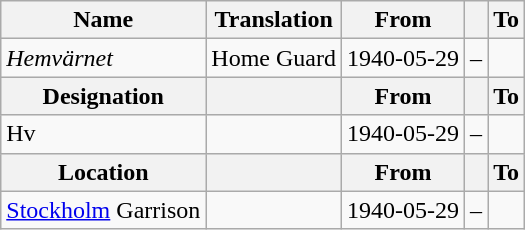<table class="wikitable">
<tr>
<th style="font-weight:bold;">Name</th>
<th style="font-weight:bold;">Translation</th>
<th style="text-align: center; font-weight:bold;">From</th>
<th></th>
<th style="text-align: center; font-weight:bold;">To</th>
</tr>
<tr>
<td style="font-style:italic;">Hemvärnet</td>
<td>Home Guard</td>
<td>1940-05-29</td>
<td>–</td>
<td></td>
</tr>
<tr>
<th style="font-weight:bold;">Designation</th>
<th style="font-weight:bold;"></th>
<th style="text-align: center; font-weight:bold;">From</th>
<th></th>
<th style="text-align: center; font-weight:bold;">To</th>
</tr>
<tr>
<td>Hv</td>
<td></td>
<td style="text-align: center;">1940-05-29</td>
<td style="text-align: center;">–</td>
<td style="text-align: center;"></td>
</tr>
<tr>
<th style="font-weight:bold;">Location</th>
<th style="font-weight:bold;"></th>
<th style="text-align: center; font-weight:bold;">From</th>
<th></th>
<th style="text-align: center; font-weight:bold;">To</th>
</tr>
<tr>
<td><a href='#'>Stockholm</a> Garrison</td>
<td></td>
<td style="text-align: center;">1940-05-29</td>
<td style="text-align: center;">–</td>
<td style="text-align: center;"></td>
</tr>
</table>
